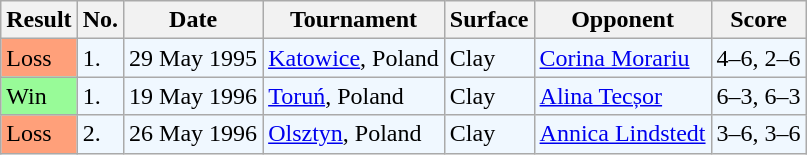<table class="wikitable">
<tr>
<th>Result</th>
<th>No.</th>
<th>Date</th>
<th>Tournament</th>
<th>Surface</th>
<th>Opponent</th>
<th>Score</th>
</tr>
<tr style="background:#f0f8ff;">
<td style="background:#ffa07a;">Loss</td>
<td>1.</td>
<td>29 May 1995</td>
<td><a href='#'>Katowice</a>, Poland</td>
<td>Clay</td>
<td> <a href='#'>Corina Morariu</a></td>
<td>4–6, 2–6</td>
</tr>
<tr bgcolor="#f0f8ff">
<td style="background:#98fb98;">Win</td>
<td>1.</td>
<td>19 May 1996</td>
<td><a href='#'>Toruń</a>, Poland</td>
<td>Clay</td>
<td> <a href='#'>Alina Tecșor</a></td>
<td>6–3, 6–3</td>
</tr>
<tr style="background:#f0f8ff;">
<td style="background:#ffa07a;">Loss</td>
<td>2.</td>
<td>26 May 1996</td>
<td><a href='#'>Olsztyn</a>, Poland</td>
<td>Clay</td>
<td> <a href='#'>Annica Lindstedt</a></td>
<td>3–6, 3–6</td>
</tr>
</table>
